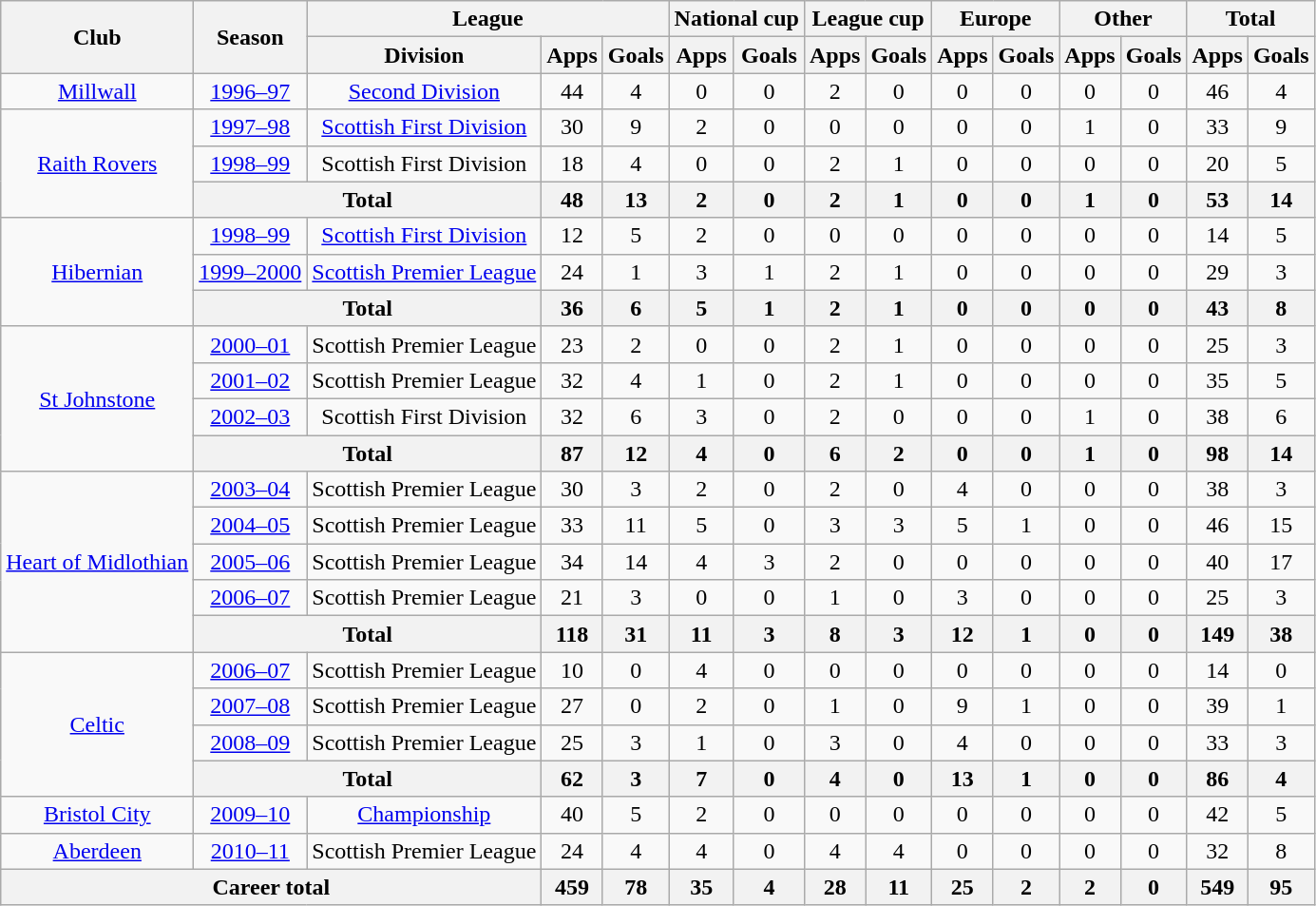<table class="wikitable" style="text-align:center">
<tr>
<th rowspan="2">Club</th>
<th rowspan="2">Season</th>
<th colspan="3">League</th>
<th colspan="2">National cup</th>
<th colspan="2">League cup</th>
<th colspan="2">Europe</th>
<th colspan="2">Other</th>
<th colspan="2">Total</th>
</tr>
<tr>
<th>Division</th>
<th>Apps</th>
<th>Goals</th>
<th>Apps</th>
<th>Goals</th>
<th>Apps</th>
<th>Goals</th>
<th>Apps</th>
<th>Goals</th>
<th>Apps</th>
<th>Goals</th>
<th>Apps</th>
<th>Goals</th>
</tr>
<tr>
<td><a href='#'>Millwall</a></td>
<td><a href='#'>1996–97</a></td>
<td><a href='#'>Second Division</a></td>
<td>44</td>
<td>4</td>
<td>0</td>
<td>0</td>
<td>2</td>
<td>0</td>
<td>0</td>
<td>0</td>
<td>0</td>
<td>0</td>
<td>46</td>
<td>4</td>
</tr>
<tr>
<td rowspan="3"><a href='#'>Raith Rovers</a></td>
<td><a href='#'>1997–98</a></td>
<td><a href='#'>Scottish First Division</a></td>
<td>30</td>
<td>9</td>
<td>2</td>
<td>0</td>
<td>0</td>
<td>0</td>
<td>0</td>
<td>0</td>
<td>1</td>
<td>0</td>
<td>33</td>
<td>9</td>
</tr>
<tr>
<td><a href='#'>1998–99</a></td>
<td>Scottish First Division</td>
<td>18</td>
<td>4</td>
<td>0</td>
<td>0</td>
<td>2</td>
<td>1</td>
<td>0</td>
<td>0</td>
<td>0</td>
<td>0</td>
<td>20</td>
<td>5</td>
</tr>
<tr>
<th colspan="2">Total</th>
<th>48</th>
<th>13</th>
<th>2</th>
<th>0</th>
<th>2</th>
<th>1</th>
<th>0</th>
<th>0</th>
<th>1</th>
<th>0</th>
<th>53</th>
<th>14</th>
</tr>
<tr>
<td rowspan="3"><a href='#'>Hibernian</a></td>
<td><a href='#'>1998–99</a></td>
<td><a href='#'>Scottish First Division</a></td>
<td>12</td>
<td>5</td>
<td>2</td>
<td>0</td>
<td>0</td>
<td>0</td>
<td>0</td>
<td>0</td>
<td>0</td>
<td>0</td>
<td>14</td>
<td>5</td>
</tr>
<tr>
<td><a href='#'>1999–2000</a></td>
<td><a href='#'>Scottish Premier League</a></td>
<td>24</td>
<td>1</td>
<td>3</td>
<td>1</td>
<td>2</td>
<td>1</td>
<td>0</td>
<td>0</td>
<td>0</td>
<td>0</td>
<td>29</td>
<td>3</td>
</tr>
<tr>
<th colspan="2">Total</th>
<th>36</th>
<th>6</th>
<th>5</th>
<th>1</th>
<th>2</th>
<th>1</th>
<th>0</th>
<th>0</th>
<th>0</th>
<th>0</th>
<th>43</th>
<th>8</th>
</tr>
<tr>
<td rowspan="4"><a href='#'>St Johnstone</a></td>
<td><a href='#'>2000–01</a></td>
<td>Scottish Premier League</td>
<td>23</td>
<td>2</td>
<td>0</td>
<td>0</td>
<td>2</td>
<td>1</td>
<td>0</td>
<td>0</td>
<td>0</td>
<td>0</td>
<td>25</td>
<td>3</td>
</tr>
<tr>
<td><a href='#'>2001–02</a></td>
<td>Scottish Premier League</td>
<td>32</td>
<td>4</td>
<td>1</td>
<td>0</td>
<td>2</td>
<td>1</td>
<td>0</td>
<td>0</td>
<td>0</td>
<td>0</td>
<td>35</td>
<td>5</td>
</tr>
<tr>
<td><a href='#'>2002–03</a></td>
<td>Scottish First Division</td>
<td>32</td>
<td>6</td>
<td>3</td>
<td>0</td>
<td>2</td>
<td>0</td>
<td>0</td>
<td>0</td>
<td>1</td>
<td>0</td>
<td>38</td>
<td>6</td>
</tr>
<tr>
<th colspan="2">Total</th>
<th>87</th>
<th>12</th>
<th>4</th>
<th>0</th>
<th>6</th>
<th>2</th>
<th>0</th>
<th>0</th>
<th>1</th>
<th>0</th>
<th>98</th>
<th>14</th>
</tr>
<tr>
<td rowspan="5"><a href='#'>Heart of Midlothian</a></td>
<td><a href='#'>2003–04</a></td>
<td>Scottish Premier League</td>
<td>30</td>
<td>3</td>
<td>2</td>
<td>0</td>
<td>2</td>
<td>0</td>
<td>4</td>
<td>0</td>
<td>0</td>
<td>0</td>
<td>38</td>
<td>3</td>
</tr>
<tr>
<td><a href='#'>2004–05</a></td>
<td>Scottish Premier League</td>
<td>33</td>
<td>11</td>
<td>5</td>
<td>0</td>
<td>3</td>
<td>3</td>
<td>5</td>
<td>1</td>
<td>0</td>
<td>0</td>
<td>46</td>
<td>15</td>
</tr>
<tr>
<td><a href='#'>2005–06</a></td>
<td>Scottish Premier League</td>
<td>34</td>
<td>14</td>
<td>4</td>
<td>3</td>
<td>2</td>
<td>0</td>
<td>0</td>
<td>0</td>
<td>0</td>
<td>0</td>
<td>40</td>
<td>17</td>
</tr>
<tr>
<td><a href='#'>2006–07</a></td>
<td>Scottish Premier League</td>
<td>21</td>
<td>3</td>
<td>0</td>
<td>0</td>
<td>1</td>
<td>0</td>
<td>3</td>
<td>0</td>
<td>0</td>
<td>0</td>
<td>25</td>
<td>3</td>
</tr>
<tr>
<th colspan="2">Total</th>
<th>118</th>
<th>31</th>
<th>11</th>
<th>3</th>
<th>8</th>
<th>3</th>
<th>12</th>
<th>1</th>
<th>0</th>
<th>0</th>
<th>149</th>
<th>38</th>
</tr>
<tr>
<td rowspan="4"><a href='#'>Celtic</a></td>
<td><a href='#'>2006–07</a></td>
<td>Scottish Premier League</td>
<td>10</td>
<td>0</td>
<td>4</td>
<td>0</td>
<td>0</td>
<td>0</td>
<td>0</td>
<td>0</td>
<td>0</td>
<td>0</td>
<td>14</td>
<td>0</td>
</tr>
<tr>
<td><a href='#'>2007–08</a></td>
<td>Scottish Premier League</td>
<td>27</td>
<td>0</td>
<td>2</td>
<td>0</td>
<td>1</td>
<td>0</td>
<td>9</td>
<td>1</td>
<td>0</td>
<td>0</td>
<td>39</td>
<td>1</td>
</tr>
<tr>
<td><a href='#'>2008–09</a></td>
<td>Scottish Premier League</td>
<td>25</td>
<td>3</td>
<td>1</td>
<td>0</td>
<td>3</td>
<td>0</td>
<td>4</td>
<td>0</td>
<td>0</td>
<td>0</td>
<td>33</td>
<td>3</td>
</tr>
<tr>
<th colspan="2">Total</th>
<th>62</th>
<th>3</th>
<th>7</th>
<th>0</th>
<th>4</th>
<th>0</th>
<th>13</th>
<th>1</th>
<th>0</th>
<th>0</th>
<th>86</th>
<th>4</th>
</tr>
<tr>
<td><a href='#'>Bristol City</a></td>
<td><a href='#'>2009–10</a></td>
<td><a href='#'>Championship</a></td>
<td>40</td>
<td>5</td>
<td>2</td>
<td>0</td>
<td>0</td>
<td>0</td>
<td>0</td>
<td>0</td>
<td>0</td>
<td>0</td>
<td>42</td>
<td>5</td>
</tr>
<tr>
<td><a href='#'>Aberdeen</a></td>
<td><a href='#'>2010–11</a></td>
<td>Scottish Premier League</td>
<td>24</td>
<td>4</td>
<td>4</td>
<td>0</td>
<td>4</td>
<td>4</td>
<td>0</td>
<td>0</td>
<td>0</td>
<td>0</td>
<td>32</td>
<td>8</td>
</tr>
<tr>
<th colspan="3">Career total</th>
<th>459</th>
<th>78</th>
<th>35</th>
<th>4</th>
<th>28</th>
<th>11</th>
<th>25</th>
<th>2</th>
<th>2</th>
<th>0</th>
<th>549</th>
<th>95</th>
</tr>
</table>
